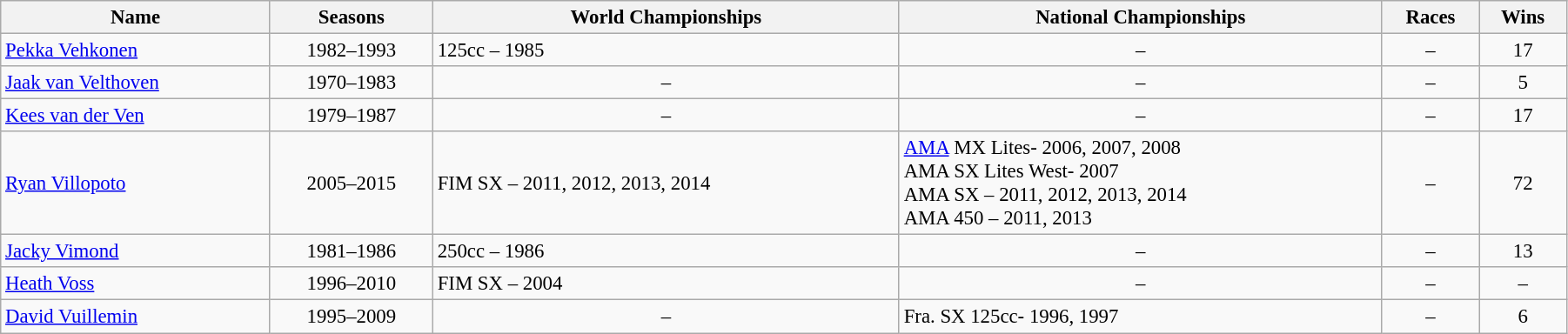<table class="sort wikitable sortable" style="font-size:95%;" width=95%>
<tr>
<th>Name</th>
<th>Seasons</th>
<th>World Championships</th>
<th>National Championships</th>
<th>Races</th>
<th>Wins</th>
</tr>
<tr>
<td> <a href='#'>Pekka Vehkonen</a></td>
<td align="center">1982–1993</td>
<td>125cc – 1985</td>
<td align="center">–</td>
<td align="center">–</td>
<td align="center">17</td>
</tr>
<tr>
<td> <a href='#'>Jaak van Velthoven</a></td>
<td align="center">1970–1983</td>
<td align="center">–</td>
<td align="center">–</td>
<td align="center">–</td>
<td align="center">5</td>
</tr>
<tr>
<td> <a href='#'>Kees van der Ven</a></td>
<td align="center">1979–1987</td>
<td align="center">–</td>
<td align="center">–</td>
<td align="center">–</td>
<td align="center">17</td>
</tr>
<tr>
<td> <a href='#'>Ryan Villopoto</a></td>
<td align="center">2005–2015</td>
<td>FIM SX – 2011, 2012, 2013, 2014</td>
<td><a href='#'>AMA</a> MX Lites- 2006, 2007, 2008<br>AMA SX Lites West- 2007<br>AMA SX – 2011, 2012, 2013, 2014<br>AMA 450 – 2011, 2013</td>
<td align="center">–</td>
<td align="center">72</td>
</tr>
<tr>
<td> <a href='#'>Jacky Vimond</a></td>
<td align="center">1981–1986</td>
<td>250cc – 1986</td>
<td align="center">–</td>
<td align="center">–</td>
<td align="center">13</td>
</tr>
<tr>
<td> <a href='#'>Heath Voss</a></td>
<td align="center">1996–2010</td>
<td>FIM SX – 2004</td>
<td align="center">–</td>
<td align="center">–</td>
<td align="center">–</td>
</tr>
<tr>
<td> <a href='#'>David Vuillemin</a></td>
<td align="center">1995–2009</td>
<td align="center">–</td>
<td>Fra. SX 125cc- 1996, 1997</td>
<td align="center">–</td>
<td align="center">6</td>
</tr>
</table>
